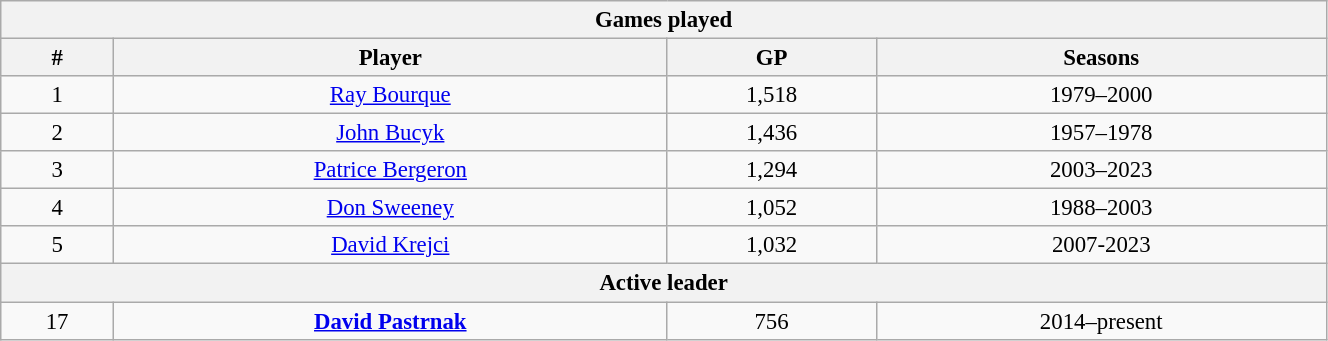<table class="wikitable" style="text-align: center; font-size: 95%" width="70%">
<tr>
<th colspan="4">Games played</th>
</tr>
<tr>
<th>#</th>
<th>Player</th>
<th>GP</th>
<th>Seasons</th>
</tr>
<tr>
<td>1</td>
<td><a href='#'>Ray Bourque</a></td>
<td>1,518</td>
<td>1979–2000</td>
</tr>
<tr>
<td>2</td>
<td><a href='#'>John Bucyk</a></td>
<td>1,436</td>
<td>1957–1978</td>
</tr>
<tr>
<td>3</td>
<td><a href='#'>Patrice Bergeron</a></td>
<td>1,294</td>
<td>2003–2023</td>
</tr>
<tr>
<td>4</td>
<td><a href='#'>Don Sweeney</a></td>
<td>1,052</td>
<td>1988–2003</td>
</tr>
<tr>
<td>5</td>
<td><a href='#'>David Krejci</a></td>
<td>1,032</td>
<td>2007-2023</td>
</tr>
<tr>
<th colspan="4">Active leader</th>
</tr>
<tr>
<td>17</td>
<td><strong><a href='#'>David Pastrnak</a></strong></td>
<td>756</td>
<td>2014–present</td>
</tr>
</table>
